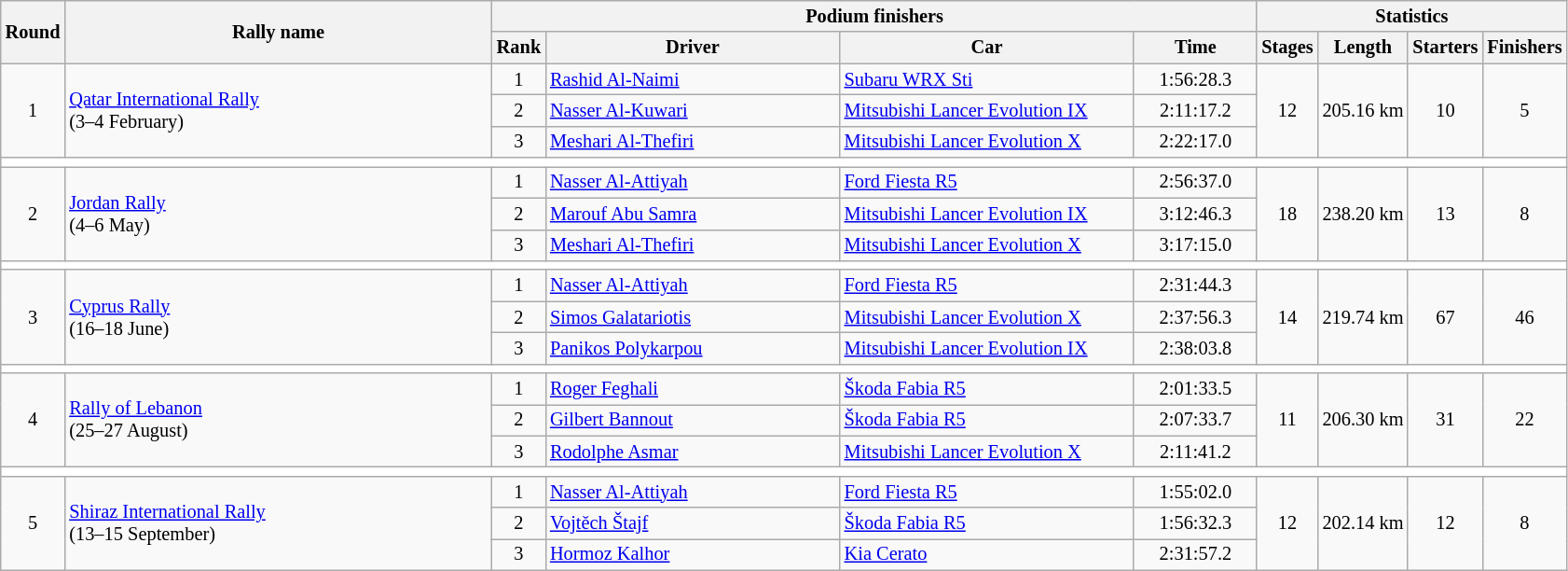<table class="wikitable" style="font-size:85%;">
<tr>
<th rowspan=2>Round</th>
<th style="width:22em" rowspan=2>Rally name</th>
<th colspan=4>Podium finishers</th>
<th colspan=4>Statistics</th>
</tr>
<tr>
<th>Rank</th>
<th style="width:15em">Driver</th>
<th style="width:15em">Car</th>
<th style="width:6em">Time</th>
<th>Stages</th>
<th>Length</th>
<th>Starters</th>
<th>Finishers</th>
</tr>
<tr>
<td rowspan=3 align=center>1</td>
<td rowspan=3> <a href='#'>Qatar International Rally</a><br>(3–4 February)</td>
<td align=center>1</td>
<td> <a href='#'>Rashid Al-Naimi</a></td>
<td><a href='#'>Subaru WRX Sti</a></td>
<td align=center>1:56:28.3</td>
<td rowspan=3 align=center>12</td>
<td rowspan=3 align=center>205.16 km</td>
<td rowspan=3 align=center>10</td>
<td rowspan=3 align=center>5</td>
</tr>
<tr>
<td align=center>2</td>
<td> <a href='#'>Nasser Al-Kuwari</a></td>
<td><a href='#'>Mitsubishi Lancer Evolution IX</a></td>
<td align=center>2:11:17.2</td>
</tr>
<tr>
<td align=center>3</td>
<td> <a href='#'>Meshari Al-Thefiri</a></td>
<td><a href='#'>Mitsubishi Lancer Evolution X</a></td>
<td align=center>2:22:17.0</td>
</tr>
<tr style="background:white;">
<td colspan="12"></td>
</tr>
<tr>
<td rowspan=3 align=center>2</td>
<td rowspan=3> <a href='#'>Jordan Rally</a><br>(4–6 May)</td>
<td align=center>1</td>
<td> <a href='#'>Nasser Al-Attiyah</a></td>
<td><a href='#'>Ford Fiesta R5</a></td>
<td align=center>2:56:37.0</td>
<td rowspan=3 align=center>18</td>
<td rowspan=3 align=center>238.20 km</td>
<td rowspan=3 align=center>13</td>
<td rowspan=3 align=center>8</td>
</tr>
<tr>
<td align=center>2</td>
<td> <a href='#'>Marouf Abu Samra</a></td>
<td><a href='#'>Mitsubishi Lancer Evolution IX</a></td>
<td align=center>3:12:46.3</td>
</tr>
<tr>
<td align=center>3</td>
<td> <a href='#'>Meshari Al-Thefiri</a></td>
<td><a href='#'>Mitsubishi Lancer Evolution X</a></td>
<td align=center>3:17:15.0</td>
</tr>
<tr style="background:white;">
<td colspan="12"></td>
</tr>
<tr>
<td rowspan=3 align=center>3</td>
<td rowspan=3> <a href='#'>Cyprus Rally</a><br>(16–18 June)</td>
<td align=center>1</td>
<td> <a href='#'>Nasser Al-Attiyah</a></td>
<td><a href='#'>Ford Fiesta R5</a></td>
<td align=center>2:31:44.3</td>
<td rowspan=3 align=center>14</td>
<td rowspan=3 align=center>219.74 km</td>
<td rowspan=3 align=center>67</td>
<td rowspan=3 align=center>46</td>
</tr>
<tr>
<td align=center>2</td>
<td> <a href='#'>Simos Galatariotis</a></td>
<td><a href='#'>Mitsubishi Lancer Evolution X</a></td>
<td align=center>2:37:56.3</td>
</tr>
<tr>
<td align=center>3</td>
<td> <a href='#'>Panikos Polykarpou</a></td>
<td><a href='#'>Mitsubishi Lancer Evolution IX</a></td>
<td align=center>2:38:03.8</td>
</tr>
<tr style="background:white;">
<td colspan="12"></td>
</tr>
<tr>
<td rowspan=3 align=center>4</td>
<td rowspan=3> <a href='#'>Rally of Lebanon</a><br>(25–27 August)</td>
<td align=center>1</td>
<td> <a href='#'>Roger Feghali</a></td>
<td><a href='#'>Škoda Fabia R5</a></td>
<td align=center>2:01:33.5</td>
<td rowspan=3 align=center>11</td>
<td rowspan=3 align=center>206.30 km</td>
<td rowspan=3 align=center>31</td>
<td rowspan=3 align=center>22</td>
</tr>
<tr>
<td align=center>2</td>
<td> <a href='#'>Gilbert Bannout</a></td>
<td><a href='#'>Škoda Fabia R5</a></td>
<td align=center>2:07:33.7</td>
</tr>
<tr>
<td align=center>3</td>
<td> <a href='#'>Rodolphe Asmar</a></td>
<td><a href='#'>Mitsubishi Lancer Evolution X</a></td>
<td align=center>2:11:41.2</td>
</tr>
<tr style="background:white;">
<td colspan="12"></td>
</tr>
<tr>
<td rowspan=3 align=center>5</td>
<td rowspan=3> <a href='#'>Shiraz International Rally</a><br>(13–15 September)</td>
<td align=center>1</td>
<td> <a href='#'>Nasser Al-Attiyah</a></td>
<td><a href='#'>Ford Fiesta R5</a></td>
<td align=center>1:55:02.0</td>
<td rowspan=3 align=center>12</td>
<td rowspan=3 align=center>202.14 km</td>
<td rowspan=3 align=center>12</td>
<td rowspan=3 align=center>8</td>
</tr>
<tr>
<td align=center>2</td>
<td> <a href='#'>Vojtěch Štajf</a></td>
<td><a href='#'>Škoda Fabia R5</a></td>
<td align=center>1:56:32.3</td>
</tr>
<tr>
<td align=center>3</td>
<td> <a href='#'>Hormoz Kalhor</a></td>
<td><a href='#'>Kia Cerato</a></td>
<td align=center>2:31:57.2</td>
</tr>
</table>
